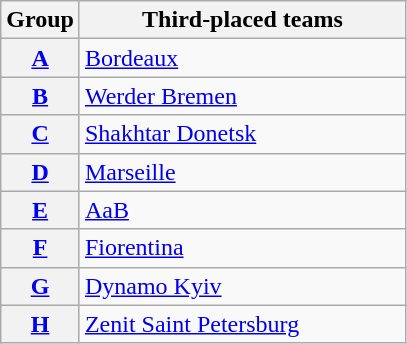<table class="wikitable">
<tr>
<th>Group</th>
<th width=210>Third-placed teams</th>
</tr>
<tr>
<th><a href='#'>A</a></th>
<td> <a href='#'>Bordeaux</a></td>
</tr>
<tr>
<th><a href='#'>B</a></th>
<td> <a href='#'>Werder Bremen</a></td>
</tr>
<tr>
<th><a href='#'>C</a></th>
<td> <a href='#'>Shakhtar Donetsk</a></td>
</tr>
<tr>
<th><a href='#'>D</a></th>
<td> <a href='#'>Marseille</a></td>
</tr>
<tr>
<th><a href='#'>E</a></th>
<td> <a href='#'>AaB</a></td>
</tr>
<tr>
<th><a href='#'>F</a></th>
<td> <a href='#'>Fiorentina</a></td>
</tr>
<tr>
<th><a href='#'>G</a></th>
<td> <a href='#'>Dynamo Kyiv</a></td>
</tr>
<tr>
<th><a href='#'>H</a></th>
<td> <a href='#'>Zenit Saint Petersburg</a></td>
</tr>
</table>
